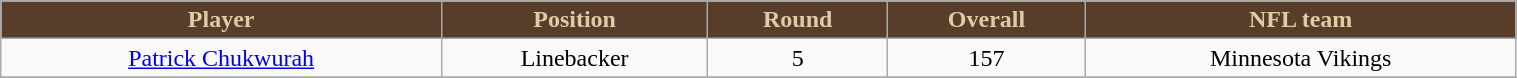<table class="wikitable" width="80%">
<tr align="center" style="background:#593D2B;color:#DDCCA5;">
<td><strong>Player</strong></td>
<td><strong>Position</strong></td>
<td><strong>Round</strong></td>
<td><strong>Overall</strong></td>
<td><strong>NFL team</strong></td>
</tr>
<tr align="center" bgcolor="">
<td><a href='#'>Patrick Chukwurah</a></td>
<td>Linebacker</td>
<td>5</td>
<td>157</td>
<td>Minnesota Vikings</td>
</tr>
<tr align="center" bgcolor="">
</tr>
</table>
